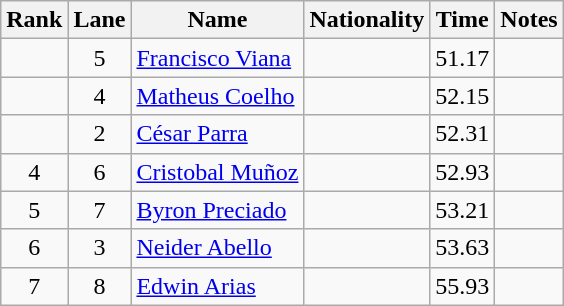<table class="wikitable sortable" style="text-align:center">
<tr>
<th>Rank</th>
<th>Lane</th>
<th>Name</th>
<th>Nationality</th>
<th>Time</th>
<th>Notes</th>
</tr>
<tr>
<td></td>
<td>5</td>
<td align=left><a href='#'>Francisco Viana</a></td>
<td align=left></td>
<td>51.17</td>
<td></td>
</tr>
<tr>
<td></td>
<td>4</td>
<td align=left><a href='#'>Matheus Coelho</a></td>
<td align=left></td>
<td>52.15</td>
<td></td>
</tr>
<tr>
<td></td>
<td>2</td>
<td align=left><a href='#'>César Parra</a></td>
<td align=left></td>
<td>52.31</td>
<td></td>
</tr>
<tr>
<td>4</td>
<td>6</td>
<td align=left><a href='#'>Cristobal Muñoz</a></td>
<td align=left></td>
<td>52.93</td>
<td></td>
</tr>
<tr>
<td>5</td>
<td>7</td>
<td align=left><a href='#'>Byron Preciado</a></td>
<td align=left></td>
<td>53.21</td>
<td></td>
</tr>
<tr>
<td>6</td>
<td>3</td>
<td align=left><a href='#'>Neider Abello</a></td>
<td align=left></td>
<td>53.63</td>
<td></td>
</tr>
<tr>
<td>7</td>
<td>8</td>
<td align=left><a href='#'>Edwin Arias</a></td>
<td align=left></td>
<td>55.93</td>
<td></td>
</tr>
</table>
